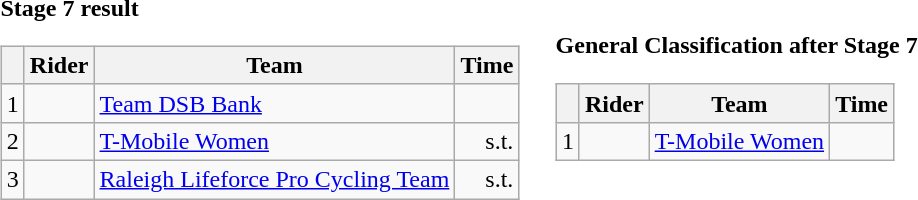<table>
<tr>
<td><strong>Stage 7 result</strong><br><table class=wikitable>
<tr>
<th></th>
<th>Rider</th>
<th>Team</th>
<th>Time</th>
</tr>
<tr>
<td>1</td>
<td></td>
<td><a href='#'>Team DSB Bank</a></td>
<td></td>
</tr>
<tr>
<td>2</td>
<td></td>
<td><a href='#'>T-Mobile Women</a></td>
<td align=right>s.t.</td>
</tr>
<tr>
<td>3</td>
<td></td>
<td><a href='#'>Raleigh Lifeforce Pro Cycling Team</a></td>
<td align=right>s.t.</td>
</tr>
</table>
</td>
<td></td>
<td><strong>General Classification after Stage 7</strong><br><table class="wikitable">
<tr>
<th></th>
<th>Rider</th>
<th>Team</th>
<th>Time</th>
</tr>
<tr>
<td>1</td>
<td></td>
<td><a href='#'>T-Mobile Women</a></td>
<td align=right></td>
</tr>
</table>
</td>
</tr>
</table>
